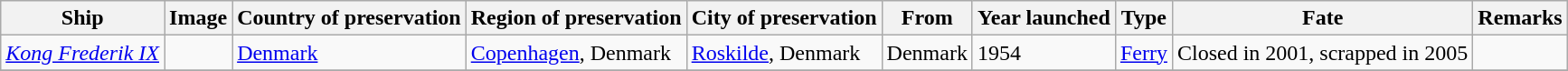<table class="wikitable sortable">
<tr>
<th>Ship</th>
<th>Image</th>
<th>Country of preservation</th>
<th>Region of preservation</th>
<th>City of preservation</th>
<th>From</th>
<th>Year launched</th>
<th>Type</th>
<th>Fate</th>
<th>Remarks</th>
</tr>
<tr>
<td><a href='#'><em>Kong Frederik IX</em></a></td>
<td></td>
<td><a href='#'>Denmark</a></td>
<td><a href='#'>Copenhagen</a>, Denmark</td>
<td><a href='#'>Roskilde</a>, Denmark</td>
<td>Denmark<br></td>
<td>1954</td>
<td><a href='#'>Ferry</a></td>
<td>Closed in 2001, scrapped in 2005</td>
<td></td>
</tr>
<tr>
</tr>
</table>
